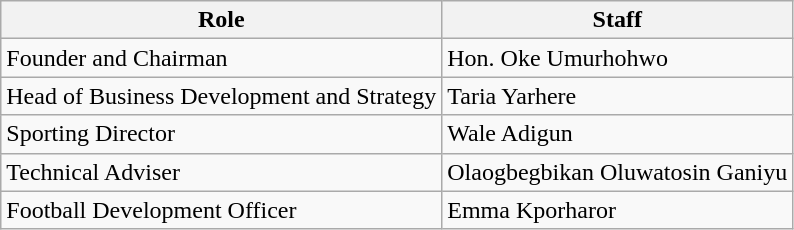<table class="wikitable defaultcenter col1left col4right">
<tr>
<th>Role</th>
<th>Staff</th>
</tr>
<tr>
<td>Founder and Chairman</td>
<td>Hon. Oke Umurhohwo</td>
</tr>
<tr>
<td>Head of Business Development and Strategy</td>
<td>Taria Yarhere</td>
</tr>
<tr>
<td>Sporting Director</td>
<td>Wale Adigun</td>
</tr>
<tr>
<td>Technical Adviser</td>
<td>Olaogbegbikan Oluwatosin Ganiyu</td>
</tr>
<tr>
<td>Football Development Officer</td>
<td>Emma Kporharor</td>
</tr>
</table>
